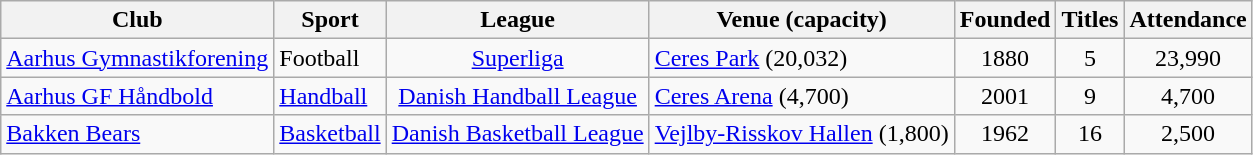<table class="wikitable">
<tr>
<th>Club</th>
<th>Sport</th>
<th>League</th>
<th>Venue (capacity)</th>
<th>Founded</th>
<th>Titles</th>
<th>Attendance</th>
</tr>
<tr>
<td style="white-space:nowrap;"><a href='#'>Aarhus Gymnastikforening</a></td>
<td style="white-space:nowrap;">Football</td>
<td style="white-space:nowrap; text-align:center;"><a href='#'>Superliga</a></td>
<td style="white-space:nowrap;"><a href='#'>Ceres Park</a> (20,032)</td>
<td align=center>1880</td>
<td align=center>5</td>
<td align=center>23,990</td>
</tr>
<tr>
<td><a href='#'>Aarhus GF Håndbold</a></td>
<td><a href='#'>Handball</a></td>
<td style="white-space:nowrap; text-align:center;"><a href='#'>Danish Handball League</a></td>
<td><a href='#'>Ceres Arena</a> (4,700)</td>
<td align=center>2001</td>
<td align=center>9</td>
<td align=center>4,700</td>
</tr>
<tr>
<td><a href='#'>Bakken Bears</a></td>
<td><a href='#'>Basketball</a></td>
<td style="white-space:nowrap; text-align:center;"><a href='#'>Danish Basketball League</a></td>
<td style="white-space:nowrap;"><a href='#'>Vejlby-Risskov Hallen</a> (1,800)</td>
<td align=center>1962</td>
<td align=center>16</td>
<td align=center>2,500</td>
</tr>
</table>
